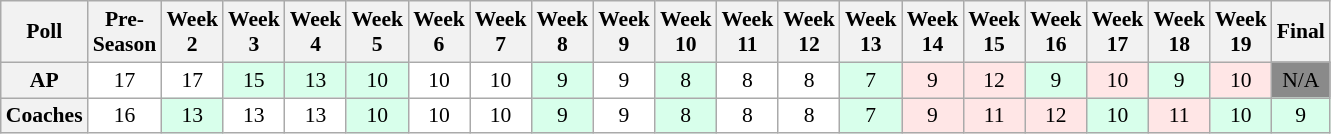<table class="wikitable" style="white-space:nowrap;font-size:90%">
<tr>
<th>Poll</th>
<th>Pre-<br>Season</th>
<th>Week<br>2</th>
<th>Week<br>3</th>
<th>Week<br>4</th>
<th>Week<br>5</th>
<th>Week<br>6</th>
<th>Week<br>7</th>
<th>Week<br>8</th>
<th>Week<br>9</th>
<th>Week<br>10</th>
<th>Week<br>11</th>
<th>Week<br>12</th>
<th>Week<br>13</th>
<th>Week<br>14</th>
<th>Week<br>15</th>
<th>Week<br>16</th>
<th>Week<br>17</th>
<th>Week<br>18</th>
<th>Week<br>19</th>
<th>Final</th>
</tr>
<tr style="text-align:center;">
<th>AP</th>
<td style="background:#FFF;">17</td>
<td style="background:#FFF;">17</td>
<td style="background:#D8FFEB;">15</td>
<td style="background:#D8FFEB;">13</td>
<td style="background:#D8FFEB;">10</td>
<td style="background:#FFF;">10</td>
<td style="background:#FFF;">10</td>
<td style="background:#D8FFEB;">9</td>
<td style="background:#FFF;">9</td>
<td style="background:#D8FFEB;">8</td>
<td style="background:#FFF;">8</td>
<td style="background:#FFF;">8</td>
<td style="background:#D8FFEB;">7</td>
<td style="background:#FFE6E6;">9</td>
<td style="background:#FFE6E6;">12</td>
<td style="background:#D8FFEB;">9</td>
<td style="background:#FFE6E6;">10</td>
<td style="background:#D8FFEB;">9</td>
<td style="background:#FFE6E6;">10</td>
<td style="background:#8A8A8A;">N/A</td>
</tr>
<tr style="text-align:center;">
<th>Coaches</th>
<td style="background:#FFF;">16</td>
<td style="background:#D8FFEB;">13</td>
<td style="background:#FFF;">13</td>
<td style="background:#FFF;">13</td>
<td style="background:#D8FFEB;">10</td>
<td style="background:#FFF;">10</td>
<td style="background:#FFF;">10</td>
<td style="background:#D8FFEB;">9</td>
<td style="background:#FFF;">9</td>
<td style="background:#D8FFEB;">8</td>
<td style="background:#FFF;">8</td>
<td style="background:#FFF;">8</td>
<td style="background:#D8FFEB;">7</td>
<td style="background:#FFE6E6;">9</td>
<td style="background:#FFE6E6;">11</td>
<td style="background:#FFE6E6;">12</td>
<td style="background:#D8FFEB;">10</td>
<td style="background:#FFE6E6;">11</td>
<td style="background:#D8FFEB;">10</td>
<td style="background:#D8FFEB;">9</td>
</tr>
</table>
